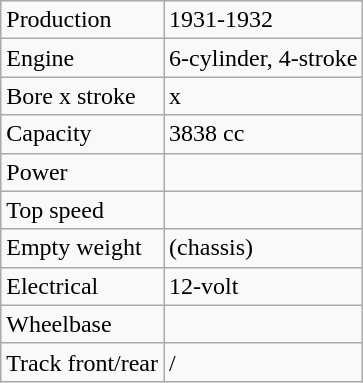<table class="wikitable">
<tr>
<td>Production</td>
<td>1931-1932</td>
</tr>
<tr>
<td>Engine</td>
<td>6-cylinder, 4-stroke</td>
</tr>
<tr>
<td>Bore x stroke</td>
<td> x </td>
</tr>
<tr>
<td>Capacity</td>
<td>3838 cc</td>
</tr>
<tr>
<td>Power</td>
<td></td>
</tr>
<tr>
<td>Top speed</td>
<td></td>
</tr>
<tr>
<td>Empty weight</td>
<td> (chassis)</td>
</tr>
<tr>
<td>Electrical</td>
<td>12-volt</td>
</tr>
<tr>
<td>Wheelbase</td>
<td></td>
</tr>
<tr>
<td>Track front/rear</td>
<td> / </td>
</tr>
</table>
